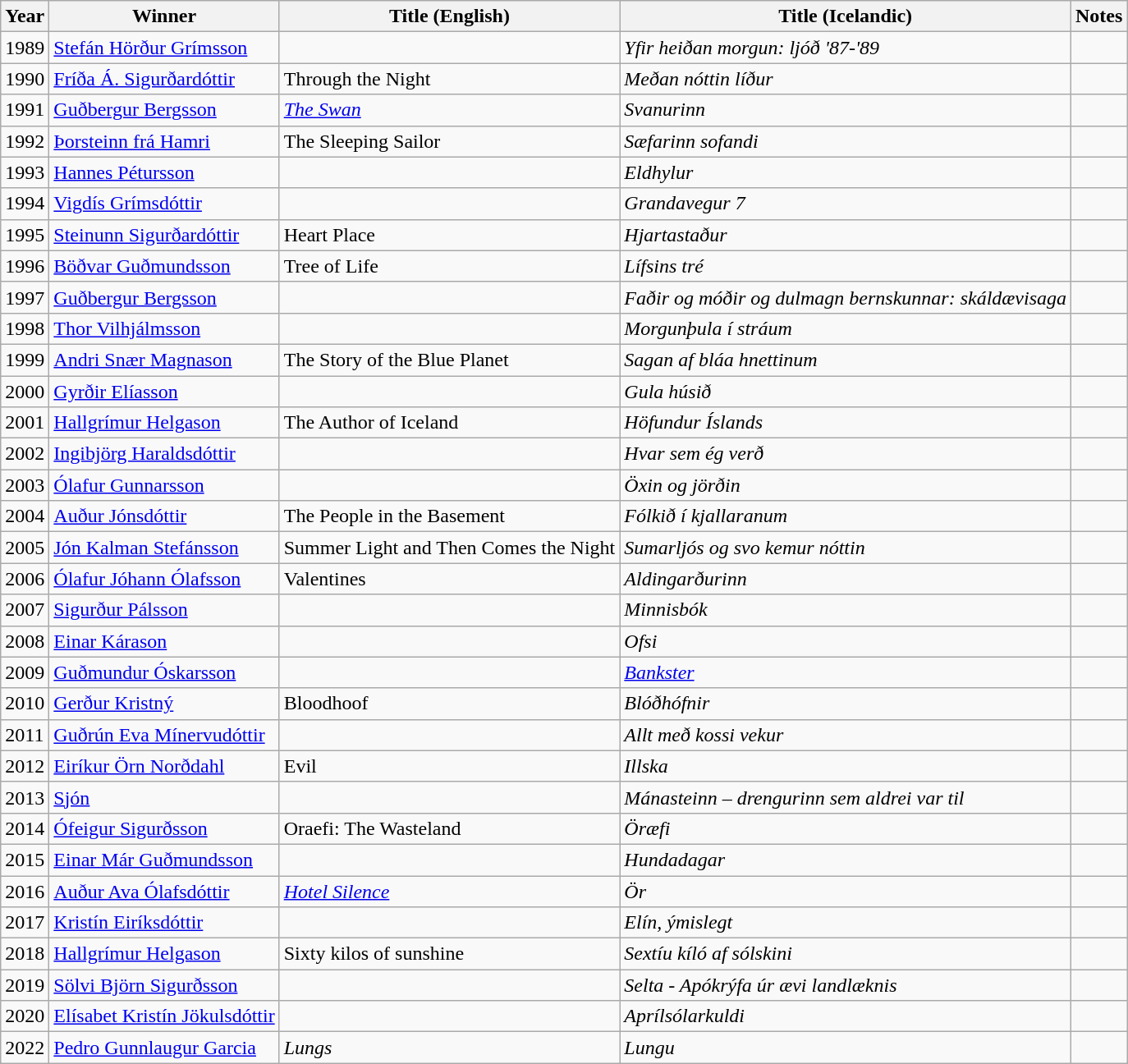<table class="wikitable">
<tr>
<th>Year</th>
<th>Winner</th>
<th>Title (English)</th>
<th>Title (Icelandic)</th>
<th>Notes</th>
</tr>
<tr>
<td>1989</td>
<td><a href='#'>Stefán Hörður Grímsson</a></td>
<td></td>
<td><em>Yfir heiðan morgun: ljóð '87-'89</em></td>
<td></td>
</tr>
<tr>
<td>1990</td>
<td><a href='#'>Fríða Á. Sigurðardóttir</a></td>
<td>Through the Night</td>
<td><em>Meðan nóttin líður</em></td>
<td></td>
</tr>
<tr>
<td>1991</td>
<td><a href='#'>Guðbergur Bergsson</a></td>
<td><em><a href='#'>The Swan</a></em></td>
<td><em>Svanurinn</em></td>
<td></td>
</tr>
<tr>
<td>1992</td>
<td><a href='#'>Þorsteinn frá Hamri</a></td>
<td>The Sleeping Sailor</td>
<td><em>Sæfarinn sofandi</em></td>
<td></td>
</tr>
<tr>
<td>1993</td>
<td><a href='#'>Hannes Pétursson</a></td>
<td></td>
<td><em>Eldhylur</em></td>
<td></td>
</tr>
<tr>
<td>1994</td>
<td><a href='#'>Vigdís Grímsdóttir</a></td>
<td></td>
<td><em>Grandavegur 7</em></td>
<td></td>
</tr>
<tr>
<td>1995</td>
<td><a href='#'>Steinunn Sigurðardóttir</a></td>
<td>Heart Place</td>
<td><em>Hjartastaður</em></td>
<td></td>
</tr>
<tr>
<td>1996</td>
<td><a href='#'>Böðvar Guðmundsson</a></td>
<td>Tree of Life</td>
<td><em>Lífsins tré</em></td>
<td></td>
</tr>
<tr>
<td>1997</td>
<td><a href='#'>Guðbergur Bergsson</a></td>
<td></td>
<td><em>Faðir og móðir og dulmagn bernskunnar: skáldævisaga</em></td>
<td></td>
</tr>
<tr>
<td>1998</td>
<td><a href='#'>Thor Vilhjálmsson</a></td>
<td></td>
<td><em>Morgunþula í stráum</em></td>
<td></td>
</tr>
<tr>
<td>1999</td>
<td><a href='#'>Andri Snær Magnason</a></td>
<td>The Story of the Blue Planet</td>
<td><em>Sagan af bláa hnettinum</em></td>
<td></td>
</tr>
<tr>
<td>2000</td>
<td><a href='#'>Gyrðir Elíasson</a></td>
<td></td>
<td><em>Gula húsið</em></td>
<td></td>
</tr>
<tr>
<td>2001</td>
<td><a href='#'>Hallgrímur Helgason</a></td>
<td>The Author of Iceland</td>
<td><em>Höfundur Íslands</em></td>
<td></td>
</tr>
<tr>
<td>2002</td>
<td><a href='#'>Ingibjörg Haraldsdóttir</a></td>
<td></td>
<td><em>Hvar sem ég verð</em></td>
<td></td>
</tr>
<tr>
<td>2003</td>
<td><a href='#'>Ólafur Gunnarsson</a></td>
<td></td>
<td><em>Öxin og jörðin</em></td>
<td></td>
</tr>
<tr>
<td>2004</td>
<td><a href='#'>Auður Jónsdóttir</a></td>
<td>The People in the Basement</td>
<td><em>Fólkið í kjallaranum</em></td>
<td></td>
</tr>
<tr>
<td>2005</td>
<td><a href='#'>Jón Kalman Stefánsson</a></td>
<td>Summer Light and Then Comes the Night</td>
<td><em>Sumarljós og svo kemur nóttin</em></td>
<td></td>
</tr>
<tr>
<td>2006</td>
<td><a href='#'>Ólafur Jóhann Ólafsson</a></td>
<td>Valentines</td>
<td><em>Aldingarðurinn</em></td>
<td></td>
</tr>
<tr>
<td>2007</td>
<td><a href='#'>Sigurður Pálsson</a></td>
<td></td>
<td><em>Minnisbók</em></td>
<td></td>
</tr>
<tr>
<td>2008</td>
<td><a href='#'>Einar Kárason</a></td>
<td></td>
<td><em>Ofsi</em></td>
<td></td>
</tr>
<tr>
<td>2009</td>
<td><a href='#'>Guðmundur Óskarsson</a></td>
<td></td>
<td><em><a href='#'>Bankster</a></em></td>
<td></td>
</tr>
<tr>
<td>2010</td>
<td><a href='#'>Gerður Kristný</a></td>
<td>Bloodhoof</td>
<td><em>Blóðhófnir</em></td>
<td></td>
</tr>
<tr>
<td>2011</td>
<td><a href='#'>Guðrún Eva Mínervudóttir</a></td>
<td></td>
<td><em>Allt með kossi vekur</em></td>
<td></td>
</tr>
<tr>
<td>2012</td>
<td><a href='#'>Eiríkur Örn Norðdahl</a></td>
<td>Evil</td>
<td><em>Illska</em></td>
<td></td>
</tr>
<tr>
<td>2013</td>
<td><a href='#'>Sjón</a></td>
<td></td>
<td><em>Mánasteinn – drengurinn sem aldrei var til</em></td>
<td></td>
</tr>
<tr>
<td>2014</td>
<td><a href='#'>Ófeigur Sigurðsson</a></td>
<td>Oraefi: The Wasteland</td>
<td><em>Öræfi</em></td>
<td></td>
</tr>
<tr>
<td>2015</td>
<td><a href='#'>Einar Már Guðmundsson</a></td>
<td></td>
<td><em>Hundadagar</em></td>
<td></td>
</tr>
<tr>
<td>2016</td>
<td><a href='#'>Auður Ava Ólafsdóttir</a></td>
<td><em><a href='#'>Hotel Silence</a></em></td>
<td><em>Ör</em></td>
<td></td>
</tr>
<tr>
<td>2017</td>
<td><a href='#'>Kristín Eiríksdóttir</a></td>
<td></td>
<td><em>Elín, ýmislegt</em></td>
<td></td>
</tr>
<tr>
<td>2018</td>
<td><a href='#'>Hallgrímur Helgason</a></td>
<td>Sixty kilos of sunshine</td>
<td><em>Sextíu kíló af sólskini</em></td>
<td></td>
</tr>
<tr>
<td>2019</td>
<td><a href='#'>Sölvi Björn Sigurðsson</a></td>
<td></td>
<td><em>Selta - Apókrýfa úr ævi landlæknis</em></td>
<td></td>
</tr>
<tr>
<td>2020</td>
<td><a href='#'>Elísabet Kristín Jökulsdóttir</a></td>
<td></td>
<td><em>Aprílsólarkuldi</em></td>
<td></td>
</tr>
<tr>
<td>2022</td>
<td><a href='#'>Pedro Gunnlaugur Garcia</a></td>
<td><em>Lungs</em></td>
<td><em>Lungu</em></td>
<td></td>
</tr>
</table>
